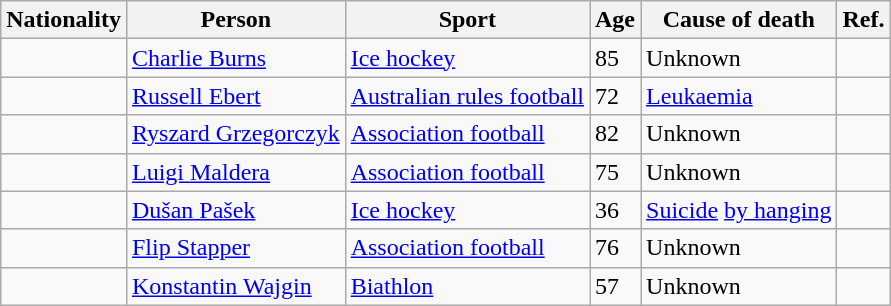<table class="wikitable source">
<tr>
<th>Nationality</th>
<th>Person</th>
<th>Sport</th>
<th>Age</th>
<th>Cause of death</th>
<th>Ref.</th>
</tr>
<tr>
<td></td>
<td><a href='#'>Charlie Burns</a></td>
<td><a href='#'>Ice hockey</a></td>
<td>85</td>
<td>Unknown</td>
<td></td>
</tr>
<tr>
<td></td>
<td><a href='#'>Russell Ebert</a></td>
<td><a href='#'>Australian rules football</a></td>
<td>72</td>
<td><a href='#'>Leukaemia</a></td>
<td></td>
</tr>
<tr>
<td></td>
<td><a href='#'>Ryszard Grzegorczyk</a></td>
<td><a href='#'>Association football</a></td>
<td>82</td>
<td>Unknown</td>
<td></td>
</tr>
<tr>
<td></td>
<td><a href='#'>Luigi Maldera</a></td>
<td><a href='#'>Association football</a></td>
<td>75</td>
<td>Unknown</td>
<td></td>
</tr>
<tr>
<td></td>
<td><a href='#'>Dušan Pašek</a></td>
<td><a href='#'>Ice hockey</a></td>
<td>36</td>
<td><a href='#'>Suicide</a> <a href='#'>by hanging</a></td>
<td></td>
</tr>
<tr>
<td></td>
<td><a href='#'>Flip Stapper</a></td>
<td><a href='#'>Association football</a></td>
<td>76</td>
<td>Unknown</td>
<td></td>
</tr>
<tr>
<td></td>
<td><a href='#'>Konstantin Wajgin</a></td>
<td><a href='#'>Biathlon</a></td>
<td>57</td>
<td>Unknown</td>
<td></td>
</tr>
</table>
